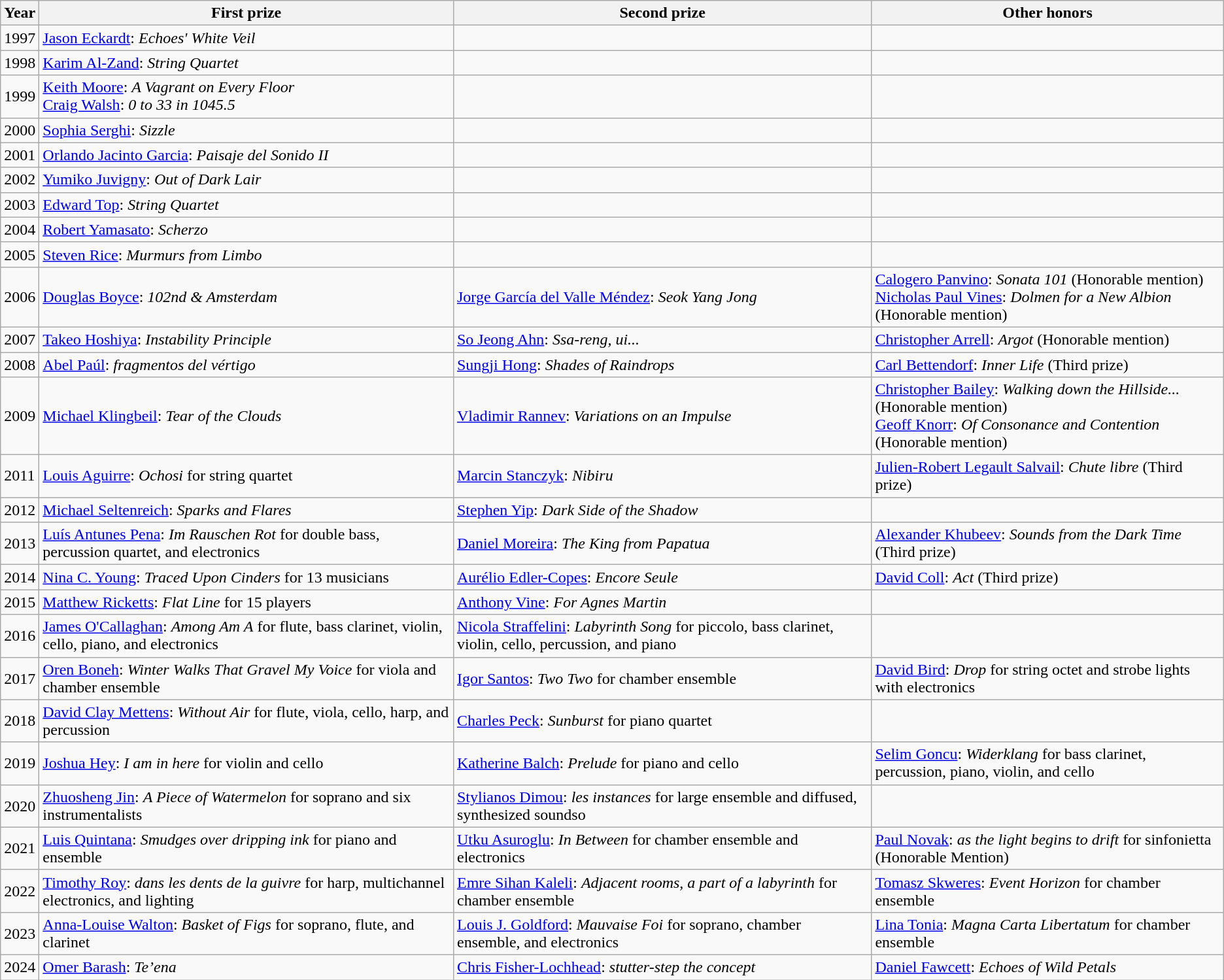<table class="wikitable">
<tr>
<th>Year</th>
<th>First prize</th>
<th>Second prize</th>
<th>Other honors</th>
</tr>
<tr>
<td>1997</td>
<td><a href='#'>Jason Eckardt</a>: <em>Echoes' White Veil</em></td>
<td></td>
<td></td>
</tr>
<tr>
<td>1998</td>
<td><a href='#'>Karim Al-Zand</a>: <em>String Quartet</em></td>
<td></td>
<td></td>
</tr>
<tr>
<td>1999</td>
<td><a href='#'>Keith Moore</a>: <em>A Vagrant on Every Floor</em><br><a href='#'>Craig Walsh</a>: <em>0 to 33 in 1045.5</em></td>
<td></td>
<td></td>
</tr>
<tr>
<td>2000</td>
<td><a href='#'>Sophia Serghi</a>: <em>Sizzle</em></td>
<td></td>
<td></td>
</tr>
<tr>
<td>2001</td>
<td><a href='#'>Orlando Jacinto Garcia</a>: <em>Paisaje del Sonido II</em></td>
<td></td>
<td></td>
</tr>
<tr>
<td>2002</td>
<td><a href='#'>Yumiko Juvigny</a>: <em>Out of Dark Lair</em></td>
<td></td>
<td></td>
</tr>
<tr>
<td>2003</td>
<td><a href='#'>Edward Top</a>: <em>String Quartet</em></td>
<td></td>
<td></td>
</tr>
<tr>
<td>2004</td>
<td><a href='#'>Robert Yamasato</a>: <em>Scherzo</em></td>
<td></td>
<td></td>
</tr>
<tr>
<td>2005</td>
<td><a href='#'>Steven Rice</a>: <em>Murmurs from Limbo</em></td>
<td></td>
<td></td>
</tr>
<tr>
<td>2006</td>
<td><a href='#'>Douglas Boyce</a>: <em>102nd & Amsterdam</em></td>
<td><a href='#'>Jorge García del Valle Méndez</a>: <em>Seok Yang Jong</em></td>
<td><a href='#'>Calogero Panvino</a>: <em>Sonata 101</em> (Honorable mention)<br><a href='#'>Nicholas Paul Vines</a>: <em>Dolmen for a New Albion</em> (Honorable mention)</td>
</tr>
<tr>
<td>2007</td>
<td><a href='#'>Takeo Hoshiya</a>: <em>Instability Principle</em></td>
<td><a href='#'>So Jeong Ahn</a>: <em>Ssa-reng, ui...</em></td>
<td><a href='#'>Christopher Arrell</a>: <em>Argot</em> (Honorable mention)</td>
</tr>
<tr>
<td>2008</td>
<td><a href='#'>Abel Paúl</a>: <em>fragmentos del vértigo</em></td>
<td><a href='#'>Sungji Hong</a>: <em>Shades of Raindrops</em></td>
<td><a href='#'>Carl Bettendorf</a>: <em>Inner Life</em> (Third prize)</td>
</tr>
<tr>
<td>2009</td>
<td><a href='#'>Michael Klingbeil</a>: <em>Tear of the Clouds</em></td>
<td><a href='#'>Vladimir Rannev</a>: <em>Variations on an Impulse</em></td>
<td><a href='#'>Christopher Bailey</a>: <em>Walking down the Hillside...</em> (Honorable mention)<br><a href='#'>Geoff Knorr</a>: <em>Of Consonance and Contention</em> (Honorable mention)</td>
</tr>
<tr>
<td>2011</td>
<td><a href='#'>Louis Aguirre</a>: <em>Ochosi</em> for string quartet</td>
<td><a href='#'>Marcin Stanczyk</a>: <em>Nibiru</em></td>
<td><a href='#'>Julien-Robert Legault Salvail</a>: <em>Chute libre</em> (Third prize)</td>
</tr>
<tr>
<td>2012</td>
<td><a href='#'>Michael Seltenreich</a>: <em>Sparks and Flares</em></td>
<td><a href='#'>Stephen Yip</a>: <em>Dark Side of the Shadow</em></td>
<td></td>
</tr>
<tr>
<td>2013</td>
<td><a href='#'>Luís Antunes Pena</a>: <em>Im Rauschen Rot</em> for double bass,<br>percussion quartet, and electronics</td>
<td><a href='#'>Daniel Moreira</a>: <em>The King from Papatua</em></td>
<td><a href='#'>Alexander Khubeev</a>: <em>Sounds from the Dark Time</em> (Third prize)</td>
</tr>
<tr>
<td>2014</td>
<td><a href='#'>Nina C. Young</a>: <em>Traced Upon Cinders</em> for 13 musicians</td>
<td><a href='#'>Aurélio Edler-Copes</a>: <em>Encore Seule</em></td>
<td><a href='#'>David Coll</a>: <em>Act</em> (Third prize)</td>
</tr>
<tr>
<td>2015</td>
<td><a href='#'>Matthew Ricketts</a>: <em>Flat Line</em> for 15 players</td>
<td><a href='#'>Anthony Vine</a>: <em>For Agnes Martin</em></td>
<td></td>
</tr>
<tr>
<td>2016</td>
<td><a href='#'>James O'Callaghan</a>:  <em>Among Am A</em> for flute, bass clarinet, violin, cello, piano, and electronics</td>
<td><a href='#'>Nicola Straffelini</a>: <em>Labyrinth Song</em> for piccolo, bass clarinet, violin, cello, percussion, and piano</td>
<td></td>
</tr>
<tr>
<td>2017</td>
<td><a href='#'>Oren Boneh</a>: <em>Winter Walks That Gravel My Voice</em> for viola and chamber ensemble</td>
<td><a href='#'>Igor Santos</a>: <em>Two Two</em> for chamber ensemble</td>
<td><a href='#'>David Bird</a>: <em>Drop</em> for string octet and strobe lights with electronics</td>
</tr>
<tr>
<td>2018</td>
<td><a href='#'>David Clay Mettens</a>: <em>Without Air</em> for flute, viola, cello, harp, and percussion</td>
<td><a href='#'>Charles Peck</a>: <em>Sunburst</em> for piano quartet</td>
<td></td>
</tr>
<tr>
<td>2019</td>
<td><a href='#'>Joshua Hey</a>: <em>I am in here</em> for violin and cello</td>
<td><a href='#'>Katherine Balch</a>: <em>Prelude</em> for piano and cello</td>
<td><a href='#'>Selim Goncu</a>: <em>Widerklang</em> for bass clarinet, percussion, piano, violin, and cello</td>
</tr>
<tr>
<td>2020</td>
<td><a href='#'>Zhuosheng Jin</a>: <em>A Piece of Watermelon</em> for soprano and six instrumentalists</td>
<td><a href='#'>Stylianos Dimou</a>: <em>les instances</em> for large ensemble and diffused, synthesized soundso</td>
</tr>
<tr>
<td>2021</td>
<td><a href='#'>Luis Quintana</a>: <em>Smudges over dripping ink</em> for piano and ensemble</td>
<td><a href='#'>Utku Asuroglu</a>: <em>In Between</em> for chamber ensemble and electronics</td>
<td><a href='#'>Paul Novak</a>: <em>as the light begins to drift</em> for sinfonietta (Honorable Mention)</td>
</tr>
<tr>
<td>2022</td>
<td><a href='#'>Timothy Roy</a>: <em>dans les dents de la guivre</em> for harp, multichannel electronics, and lighting</td>
<td><a href='#'>Emre Sihan Kaleli</a>: <em>Adjacent rooms, a part of a labyrinth</em> for chamber ensemble</td>
<td><a href='#'>Tomasz Skweres</a>: <em>Event Horizon</em> for chamber ensemble</td>
</tr>
<tr>
<td>2023</td>
<td><a href='#'>Anna-Louise Walton</a>: <em>Basket of Figs</em> for soprano, flute, and clarinet</td>
<td><a href='#'>Louis J. Goldford</a>: <em>Mauvaise Foi</em> for soprano, chamber ensemble, and electronics</td>
<td><a href='#'>Lina Tonia</a>: <em>Magna Carta Libertatum</em> for chamber ensemble</td>
</tr>
<tr>
<td>2024</td>
<td><a href='#'>Omer Barash</a>: <em>Te’ena</em></td>
<td><a href='#'> Chris Fisher-Lochhead</a>: <em>stutter-step the concept</em></td>
<td><a href='#'> Daniel Fawcett</a>: <em>Echoes of Wild Petals</em></td>
</tr>
</table>
